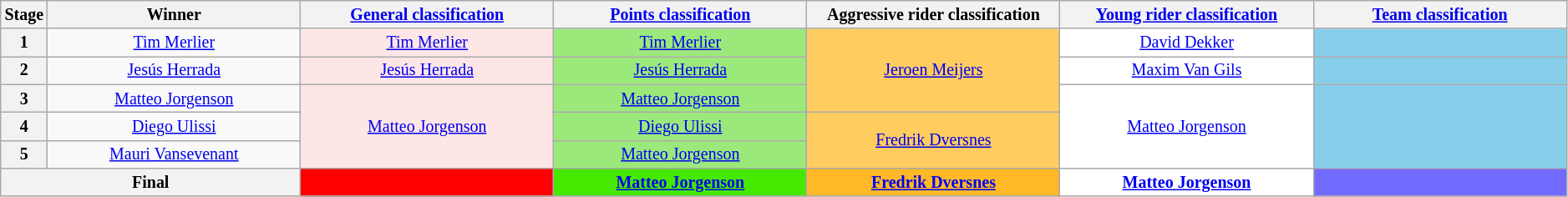<table class="wikitable" style="text-align: center; font-size:smaller;">
<tr style="background:#efefef;">
<th style="width:1%;">Stage</th>
<th style="width:16.5%;">Winner</th>
<th style="width:16.5%;"><a href='#'>General classification</a><br></th>
<th style="width:16.5%;"><a href='#'>Points classification</a><br></th>
<th style="width:16.5%;">Aggressive rider classification<br></th>
<th style="width:16.5%;"><a href='#'>Young rider classification</a><br></th>
<th style="width:16.5%;"><a href='#'>Team classification</a></th>
</tr>
<tr>
<th>1</th>
<td><a href='#'>Tim Merlier</a></td>
<td style="background:#FFE6E6;"><a href='#'>Tim Merlier</a></td>
<td style="background:#9CE97B;"><a href='#'>Tim Merlier</a></td>
<td style="background:#FFCD5F;" rowspan="3"><a href='#'>Jeroen Meijers</a></td>
<td style="background:white;"><a href='#'>David Dekker</a></td>
<td style="background:skyblue;"></td>
</tr>
<tr>
<th>2</th>
<td><a href='#'>Jesús Herrada</a></td>
<td style="background:#FFE6E6;"><a href='#'>Jesús Herrada</a></td>
<td style="background:#9CE97B;"><a href='#'>Jesús Herrada</a></td>
<td style="background:white;"><a href='#'>Maxim Van Gils</a></td>
<td style="background:skyblue;"></td>
</tr>
<tr>
<th>3</th>
<td><a href='#'>Matteo Jorgenson</a></td>
<td style="background:#FFE6E6;" rowspan="3"><a href='#'>Matteo Jorgenson</a></td>
<td style="background:#9CE97B;"><a href='#'>Matteo Jorgenson</a></td>
<td style="background:white;" rowspan="3"><a href='#'>Matteo Jorgenson</a></td>
<td style="background:skyblue;" rowspan="3"></td>
</tr>
<tr>
<th>4</th>
<td><a href='#'>Diego Ulissi</a></td>
<td style="background:#9CE97B;"><a href='#'>Diego Ulissi</a></td>
<td style="background:#FFCD5F;" rowspan="2"><a href='#'>Fredrik Dversnes</a></td>
</tr>
<tr>
<th>5</th>
<td><a href='#'>Mauri Vansevenant</a></td>
<td style="background:#9CE97B;"><a href='#'>Matteo Jorgenson</a></td>
</tr>
<tr>
<th colspan="2">Final</th>
<th style="background:red;"></th>
<th style="background:#46E800;"><a href='#'>Matteo Jorgenson</a></th>
<th style="background:#FFB927;"><a href='#'>Fredrik Dversnes</a></th>
<th style="background:white;"><a href='#'>Matteo Jorgenson</a></th>
<th style="background:#736aff;"></th>
</tr>
</table>
